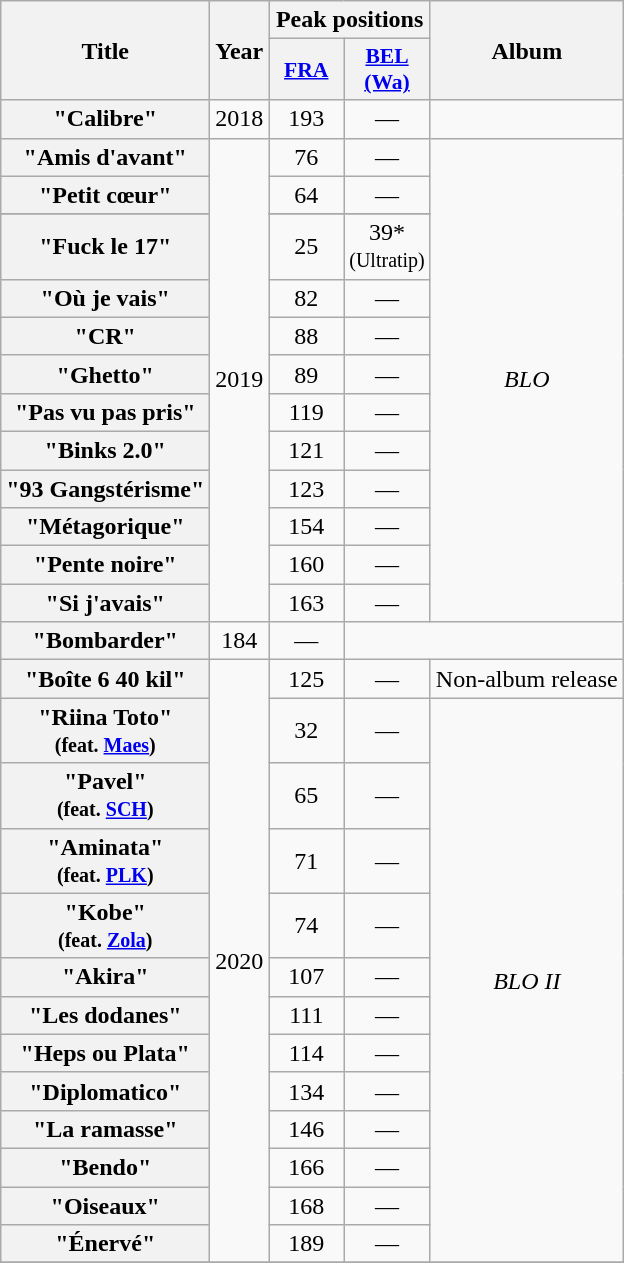<table class="wikitable plainrowheaders" style="text-align:center">
<tr>
<th scope="col" rowspan="2">Title</th>
<th scope="col" rowspan="2">Year</th>
<th scope="col" colspan="2">Peak positions</th>
<th rowspan="2">Album</th>
</tr>
<tr>
<th scope="col" style="width:3em;font-size:90%;"><a href='#'>FRA</a><br></th>
<th scope="col" style="width:3em;font-size:90%;"><a href='#'>BEL <br>(Wa)</a><br></th>
</tr>
<tr>
<th scope="row">"Calibre"</th>
<td>2018</td>
<td>193</td>
<td>—</td>
<td></td>
</tr>
<tr>
<th scope="row">"Amis d'avant"</th>
<td rowspan=13>2019</td>
<td>76</td>
<td>—</td>
<td rowspan=13><em>BLO</em></td>
</tr>
<tr>
<th scope="row">"Petit cœur"</th>
<td>64</td>
<td>—</td>
</tr>
<tr>
</tr>
<tr>
<th scope="row">"Fuck le 17"</th>
<td>25</td>
<td>39*<br><small>(Ultratip)</small></td>
</tr>
<tr>
<th scope="row">"Où je vais"</th>
<td>82</td>
<td>—</td>
</tr>
<tr>
<th scope="row">"CR"</th>
<td>88</td>
<td>—</td>
</tr>
<tr>
<th scope="row">"Ghetto"</th>
<td>89</td>
<td>—</td>
</tr>
<tr>
<th scope="row">"Pas vu pas pris"</th>
<td>119</td>
<td>—</td>
</tr>
<tr>
<th scope="row">"Binks 2.0"</th>
<td>121</td>
<td>—</td>
</tr>
<tr>
<th scope="row">"93 Gangstérisme"</th>
<td>123</td>
<td>—</td>
</tr>
<tr>
<th scope="row">"Métagorique"</th>
<td>154</td>
<td>—</td>
</tr>
<tr>
<th scope="row">"Pente noire"</th>
<td>160</td>
<td>—</td>
</tr>
<tr>
<th scope="row">"Si j'avais"</th>
<td>163</td>
<td>—</td>
</tr>
<tr>
<th scope="row">"Bombarder"</th>
<td>184</td>
<td>—</td>
</tr>
<tr>
<th scope="row">"Boîte 6 40 kil"</th>
<td rowspan=13>2020</td>
<td>125</td>
<td>—</td>
<td>Non-album release</td>
</tr>
<tr>
<th scope="row">"Riina Toto"<br><small>(feat. <a href='#'>Maes</a>)</small></th>
<td>32</td>
<td>—</td>
<td rowspan=12><em>BLO II</em></td>
</tr>
<tr>
<th scope="row">"Pavel"<br><small>(feat. <a href='#'>SCH</a>)</small></th>
<td>65</td>
<td>—</td>
</tr>
<tr>
<th scope="row">"Aminata"<br><small>(feat. <a href='#'>PLK</a>)</small></th>
<td>71</td>
<td>—</td>
</tr>
<tr>
<th scope="row">"Kobe"<br><small>(feat. <a href='#'>Zola</a>)</small></th>
<td>74</td>
<td>—</td>
</tr>
<tr>
<th scope="row">"Akira"</th>
<td>107</td>
<td>—</td>
</tr>
<tr>
<th scope="row">"Les dodanes"</th>
<td>111</td>
<td>—</td>
</tr>
<tr>
<th scope="row">"Heps ou Plata"</th>
<td>114</td>
<td>—</td>
</tr>
<tr>
<th scope="row">"Diplomatico"</th>
<td>134</td>
<td>—</td>
</tr>
<tr>
<th scope="row">"La ramasse"</th>
<td>146</td>
<td>—</td>
</tr>
<tr>
<th scope="row">"Bendo"</th>
<td>166</td>
<td>—</td>
</tr>
<tr>
<th scope="row">"Oiseaux"</th>
<td>168</td>
<td>—</td>
</tr>
<tr>
<th scope="row">"Énervé"</th>
<td>189</td>
<td>—</td>
</tr>
<tr>
</tr>
</table>
